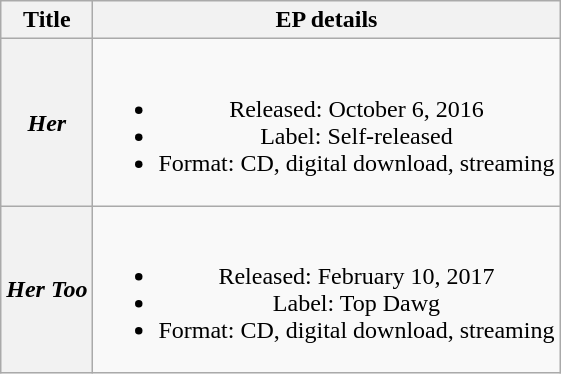<table class="wikitable plainrowheaders" style="text-align:center;">
<tr>
<th scope="col">Title</th>
<th scope="col">EP details</th>
</tr>
<tr>
<th scope="row"><em>Her</em></th>
<td><br><ul><li>Released: October 6, 2016</li><li>Label: Self-released</li><li>Format: CD, digital download, streaming</li></ul></td>
</tr>
<tr>
<th scope="row"><em>Her Too</em></th>
<td><br><ul><li>Released: February 10, 2017</li><li>Label: Top Dawg</li><li>Format: CD, digital download, streaming</li></ul></td>
</tr>
</table>
